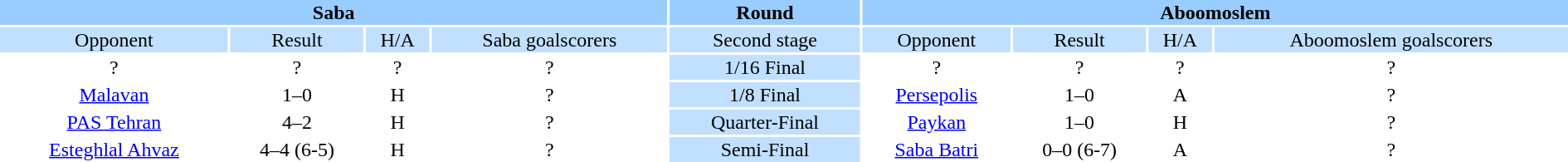<table style="width:100%; text-align:center;">
<tr style="vertical-align:top; background:#9cf;">
<th colspan=4 style="width:1*">Saba</th>
<th>Round</th>
<th colspan=4 style="width:1*">Aboomoslem</th>
</tr>
<tr style="vertical-align:top; background:#c1e0ff;">
<td>Opponent</td>
<td>Result</td>
<td>H/A</td>
<td>Saba goalscorers</td>
<td>Second stage</td>
<td>Opponent</td>
<td>Result</td>
<td>H/A</td>
<td>Aboomoslem goalscorers</td>
</tr>
<tr>
<td>?</td>
<td>?</td>
<td>?</td>
<td>?</td>
<td style="background:#c1e0ff;">1/16 Final</td>
<td>?</td>
<td>?</td>
<td>?</td>
<td>?</td>
</tr>
<tr>
<td><a href='#'>Malavan</a></td>
<td>1–0</td>
<td>H</td>
<td>?</td>
<td style="background:#c1e0ff;">1/8 Final</td>
<td><a href='#'>Persepolis</a></td>
<td>1–0</td>
<td>A</td>
<td>?</td>
</tr>
<tr>
<td><a href='#'>PAS Tehran</a></td>
<td>4–2</td>
<td>H</td>
<td>?</td>
<td style="background:#c1e0ff;">Quarter-Final</td>
<td><a href='#'>Paykan</a></td>
<td>1–0</td>
<td>H</td>
<td>?</td>
</tr>
<tr>
<td><a href='#'>Esteghlal Ahvaz</a></td>
<td>4–4 (6-5)</td>
<td>H</td>
<td>?</td>
<td style="background:#c1e0ff;">Semi-Final</td>
<td><a href='#'>Saba Batri</a></td>
<td>0–0 (6-7)</td>
<td>A</td>
<td>?</td>
</tr>
</table>
